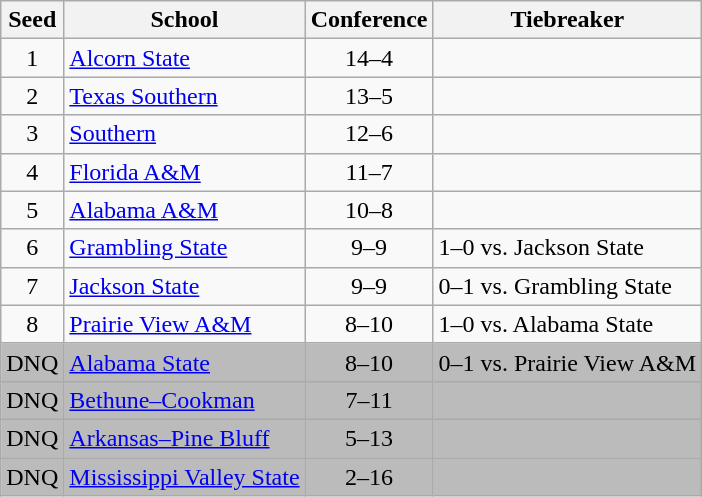<table class="wikitable" style="text-align:center">
<tr>
<th>Seed</th>
<th>School</th>
<th>Conference</th>
<th>Tiebreaker</th>
</tr>
<tr>
<td>1</td>
<td align="left"><a href='#'>Alcorn State</a></td>
<td>14–4</td>
<td align="left"></td>
</tr>
<tr>
<td>2</td>
<td align="left"><a href='#'>Texas Southern</a></td>
<td>13–5</td>
<td align="left"></td>
</tr>
<tr>
<td>3</td>
<td align="left"><a href='#'>Southern</a></td>
<td>12–6</td>
<td></td>
</tr>
<tr>
<td>4</td>
<td align="left"><a href='#'>Florida A&M</a></td>
<td>11–7</td>
<td align="left"></td>
</tr>
<tr>
<td>5</td>
<td align="left"><a href='#'>Alabama A&M</a></td>
<td>10–8</td>
<td align="left"></td>
</tr>
<tr>
<td>6</td>
<td align="left"><a href='#'>Grambling State</a></td>
<td>9–9</td>
<td align="left">1–0 vs. Jackson State</td>
</tr>
<tr>
<td>7</td>
<td align="left"><a href='#'>Jackson State</a></td>
<td>9–9</td>
<td align="left">0–1 vs. Grambling State</td>
</tr>
<tr>
<td>8</td>
<td align="left"><a href='#'>Prairie View A&M</a></td>
<td>8–10</td>
<td align="left">1–0 vs. Alabama State</td>
</tr>
<tr bgcolor=#bbbbbb>
<td>DNQ</td>
<td align=left><a href='#'>Alabama State</a></td>
<td>8–10</td>
<td align="left">0–1 vs. Prairie View A&M</td>
</tr>
<tr bgcolor=#bbbbbb>
<td>DNQ</td>
<td align=left><a href='#'>Bethune–Cookman</a></td>
<td>7–11</td>
<td></td>
</tr>
<tr bgcolor=#bbbbbb>
<td>DNQ</td>
<td align=left><a href='#'>Arkansas–Pine Bluff</a></td>
<td>5–13</td>
<td></td>
</tr>
<tr bgcolor=#bbbbbb>
<td>DNQ</td>
<td align=left><a href='#'>Mississippi Valley State</a></td>
<td>2–16</td>
<td></td>
</tr>
</table>
